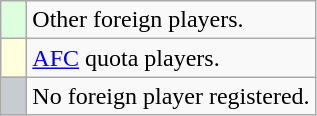<table class="wikitable">
<tr>
<td style="width:10px; background:#ddffdd;"></td>
<td>Other foreign players.</td>
</tr>
<tr>
<td style="width:10px; background:#ffffdd;"></td>
<td><a href='#'>AFC</a> quota players.</td>
</tr>
<tr>
<td style="width:10px; background:#c8ccd1;"></td>
<td>No foreign player registered.</td>
</tr>
</table>
